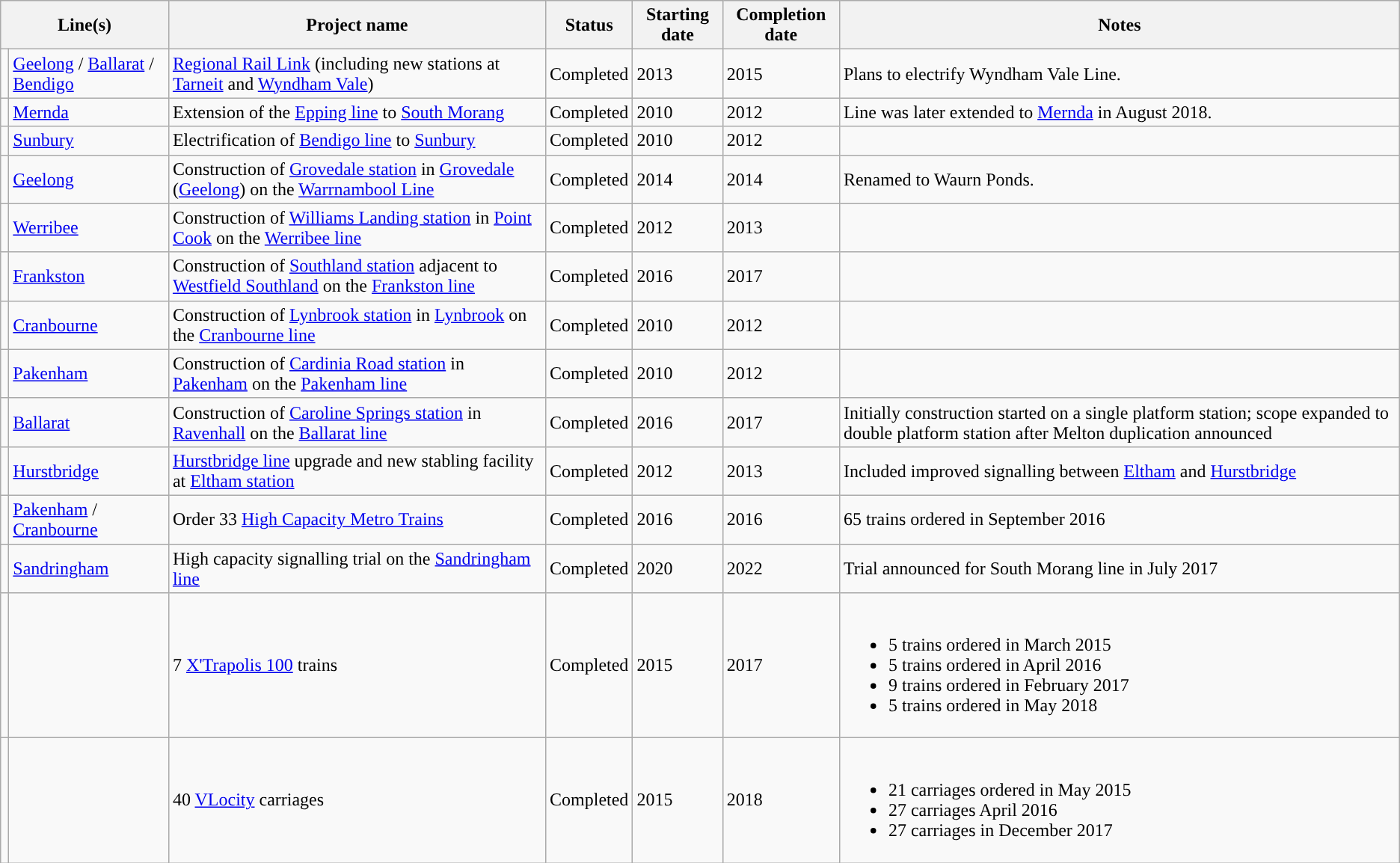<table class="wikitable sortable">
<tr>
<th colspan="2">Line(s)</th>
<th>Project name</th>
<th>Status</th>
<th>Starting date</th>
<th>Completion date</th>
<th>Notes</th>
</tr>
<tr>
<td style="background-color:#"></td>
<td><a href='#'>Geelong</a> / <a href='#'>Ballarat</a> / <a href='#'>Bendigo</a></td>
<td><a href='#'>Regional Rail Link</a> (including new stations at <a href='#'>Tarneit</a> and <a href='#'>Wyndham Vale</a>)</td>
<td>Completed</td>
<td>2013</td>
<td>2015</td>
<td>Plans to electrify Wyndham Vale Line.</td>
</tr>
<tr>
<td style="background-color:#"></td>
<td><a href='#'>Mernda</a></td>
<td>Extension of the <a href='#'>Epping line</a> to <a href='#'>South Morang</a></td>
<td>Completed</td>
<td>2010</td>
<td>2012</td>
<td>Line was later extended to <a href='#'>Mernda</a> in August 2018.</td>
</tr>
<tr>
<td style="background-color:#"></td>
<td><a href='#'>Sunbury</a></td>
<td>Electrification of <a href='#'>Bendigo line</a> to <a href='#'>Sunbury</a></td>
<td>Completed</td>
<td>2010</td>
<td>2012</td>
<td></td>
</tr>
<tr>
<td style="background-color:#"></td>
<td><a href='#'>Geelong</a></td>
<td>Construction of <a href='#'>Grovedale station</a> in <a href='#'>Grovedale</a> (<a href='#'>Geelong</a>) on the <a href='#'>Warrnambool Line</a></td>
<td>Completed</td>
<td>2014</td>
<td>2014</td>
<td>Renamed to Waurn Ponds.</td>
</tr>
<tr>
<td style="background-color:#"></td>
<td><a href='#'>Werribee</a></td>
<td>Construction of <a href='#'>Williams Landing station</a> in <a href='#'>Point Cook</a> on the <a href='#'>Werribee line</a></td>
<td>Completed</td>
<td>2012</td>
<td>2013</td>
<td></td>
</tr>
<tr>
<td style="background-color:#"></td>
<td><a href='#'>Frankston</a></td>
<td>Construction of <a href='#'>Southland station</a> adjacent to <a href='#'>Westfield Southland</a> on the <a href='#'>Frankston line</a></td>
<td>Completed</td>
<td>2016</td>
<td>2017</td>
<td></td>
</tr>
<tr>
<td style="background-color:#"></td>
<td><a href='#'>Cranbourne</a></td>
<td>Construction of <a href='#'>Lynbrook station</a> in <a href='#'>Lynbrook</a> on the <a href='#'>Cranbourne line</a></td>
<td>Completed</td>
<td>2010</td>
<td>2012</td>
<td></td>
</tr>
<tr>
<td style="background-color:#"></td>
<td><a href='#'>Pakenham</a></td>
<td>Construction of <a href='#'>Cardinia Road station</a> in <a href='#'>Pakenham</a> on the <a href='#'>Pakenham line</a></td>
<td>Completed</td>
<td>2010</td>
<td>2012</td>
<td></td>
</tr>
<tr>
<td style="background-color:#"></td>
<td><a href='#'>Ballarat</a></td>
<td>Construction of <a href='#'>Caroline Springs station</a> in <a href='#'>Ravenhall</a> on the <a href='#'>Ballarat line</a></td>
<td>Completed</td>
<td>2016</td>
<td>2017</td>
<td>Initially construction started on a single platform station; scope expanded to double platform station after Melton duplication announced</td>
</tr>
<tr>
<td style="background-color:#"></td>
<td><a href='#'>Hurstbridge</a></td>
<td><a href='#'>Hurstbridge line</a> upgrade and new stabling facility at <a href='#'>Eltham station</a></td>
<td>Completed</td>
<td>2012</td>
<td>2013</td>
<td>Included improved signalling between <a href='#'>Eltham</a> and <a href='#'>Hurstbridge</a></td>
</tr>
<tr>
<td style="background-color:#"></td>
<td><a href='#'>Pakenham</a> / <a href='#'>Cranbourne</a></td>
<td>Order 33 <a href='#'>High Capacity Metro Trains</a></td>
<td>Completed</td>
<td>2016</td>
<td>2016</td>
<td>65 trains ordered in September 2016</td>
</tr>
<tr>
<td style="background-color:#"></td>
<td><a href='#'>Sandringham</a></td>
<td>High capacity signalling trial on the <a href='#'>Sandringham line</a></td>
<td>Completed</td>
<td>2020</td>
<td>2022</td>
<td>Trial announced for South Morang line in July 2017</td>
</tr>
<tr>
<td></td>
<td></td>
<td>7 <a href='#'>X'Trapolis 100</a> trains</td>
<td>Completed</td>
<td>2015</td>
<td>2017</td>
<td><br><ul><li>5 trains ordered in March 2015</li><li>5 trains ordered in April 2016</li><li>9 trains ordered in February 2017</li><li>5 trains ordered in May 2018</li></ul></td>
</tr>
<tr>
<td></td>
<td></td>
<td>40 <a href='#'>VLocity</a> carriages</td>
<td>Completed</td>
<td>2015</td>
<td>2018</td>
<td><br><ul><li>21 carriages ordered in May 2015</li><li>27 carriages April 2016</li><li>27 carriages in December 2017</li></ul></td>
</tr>
</table>
